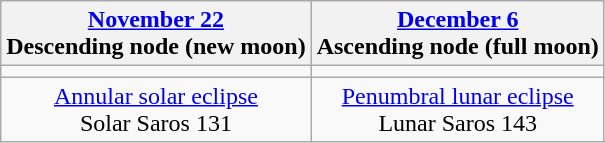<table class="wikitable">
<tr>
<th><a href='#'>November 22</a><br>Descending node (new moon)<br></th>
<th><a href='#'>December 6</a><br>Ascending node (full moon)<br></th>
</tr>
<tr>
<td></td>
<td></td>
</tr>
<tr align=center>
<td><a href='#'>Annular solar eclipse</a><br>Solar Saros 131</td>
<td><a href='#'>Penumbral lunar eclipse</a><br>Lunar Saros 143</td>
</tr>
</table>
